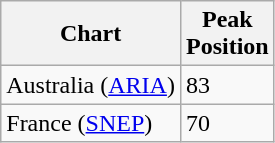<table class="wikitable">
<tr>
<th>Chart</th>
<th>Peak<br>Position</th>
</tr>
<tr>
<td>Australia (<a href='#'>ARIA</a>) </td>
<td>83</td>
</tr>
<tr>
<td>France (<a href='#'>SNEP</a>)</td>
<td>70</td>
</tr>
</table>
